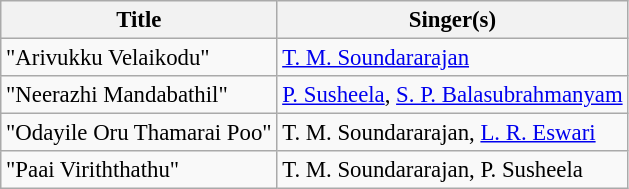<table class="wikitable" style="font-size:95%;">
<tr>
<th>Title</th>
<th>Singer(s)</th>
</tr>
<tr>
<td>"Arivukku Velaikodu"</td>
<td><a href='#'>T. M. Soundararajan</a></td>
</tr>
<tr>
<td>"Neerazhi Mandabathil"</td>
<td><a href='#'>P. Susheela</a>, <a href='#'>S. P. Balasubrahmanyam</a></td>
</tr>
<tr>
<td>"Odayile Oru Thamarai Poo"</td>
<td>T. M. Soundararajan, <a href='#'>L. R. Eswari</a></td>
</tr>
<tr>
<td>"Paai Viriththathu"</td>
<td>T. M. Soundararajan, P. Susheela</td>
</tr>
</table>
